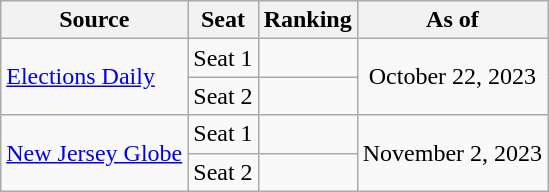<table class="wikitable" style="text-align:center">
<tr>
<th>Source</th>
<th>Seat</th>
<th>Ranking</th>
<th>As of</th>
</tr>
<tr>
<td align=left rowspan="2"><a href='#'>Elections Daily</a></td>
<td>Seat 1</td>
<td></td>
<td rowspan="2">October 22, 2023</td>
</tr>
<tr>
<td>Seat 2</td>
<td></td>
</tr>
<tr>
<td align=left rowspan="2"><a href='#'>New Jersey Globe</a></td>
<td>Seat 1</td>
<td></td>
<td rowspan="2">November 2, 2023</td>
</tr>
<tr>
<td>Seat 2</td>
<td></td>
</tr>
</table>
